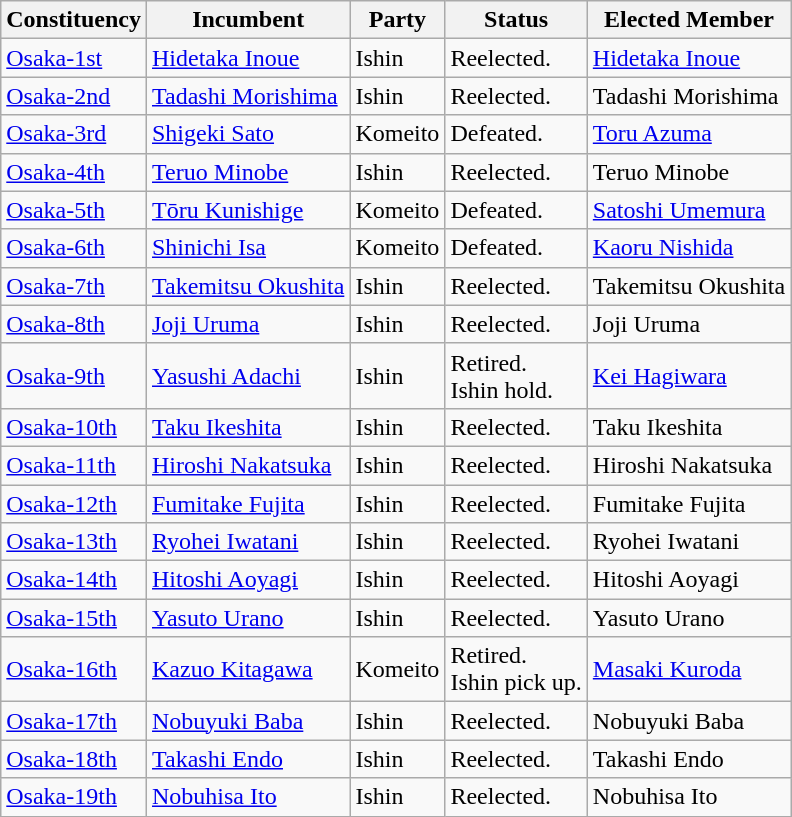<table class="wikitable">
<tr>
<th>Constituency</th>
<th>Incumbent</th>
<th>Party</th>
<th>Status</th>
<th>Elected Member</th>
</tr>
<tr>
<td><a href='#'>Osaka-1st</a></td>
<td><a href='#'>Hidetaka Inoue</a></td>
<td>Ishin</td>
<td>Reelected.</td>
<td><a href='#'>Hidetaka Inoue</a></td>
</tr>
<tr>
<td><a href='#'>Osaka-2nd</a></td>
<td><a href='#'>Tadashi Morishima</a></td>
<td>Ishin</td>
<td>Reelected.</td>
<td>Tadashi Morishima</td>
</tr>
<tr>
<td><a href='#'>Osaka-3rd</a></td>
<td><a href='#'>Shigeki Sato</a></td>
<td>Komeito</td>
<td>Defeated.</td>
<td><a href='#'>Toru Azuma</a></td>
</tr>
<tr>
<td><a href='#'>Osaka-4th</a></td>
<td><a href='#'>Teruo Minobe</a></td>
<td>Ishin</td>
<td>Reelected.</td>
<td>Teruo Minobe</td>
</tr>
<tr>
<td><a href='#'>Osaka-5th</a></td>
<td><a href='#'>Tōru Kunishige</a></td>
<td>Komeito</td>
<td>Defeated.</td>
<td><a href='#'>Satoshi Umemura</a></td>
</tr>
<tr>
<td><a href='#'>Osaka-6th</a></td>
<td><a href='#'>Shinichi Isa</a></td>
<td>Komeito</td>
<td>Defeated.</td>
<td><a href='#'>Kaoru Nishida</a></td>
</tr>
<tr>
<td><a href='#'>Osaka-7th</a></td>
<td><a href='#'>Takemitsu Okushita</a></td>
<td>Ishin</td>
<td>Reelected.</td>
<td>Takemitsu Okushita</td>
</tr>
<tr>
<td><a href='#'>Osaka-8th</a></td>
<td><a href='#'>Joji Uruma</a></td>
<td>Ishin</td>
<td>Reelected.</td>
<td>Joji Uruma</td>
</tr>
<tr>
<td><a href='#'>Osaka-9th</a></td>
<td><a href='#'>Yasushi Adachi</a></td>
<td>Ishin</td>
<td>Retired.<br>Ishin hold.</td>
<td><a href='#'>Kei Hagiwara</a></td>
</tr>
<tr>
<td><a href='#'>Osaka-10th</a></td>
<td><a href='#'>Taku Ikeshita</a></td>
<td>Ishin</td>
<td>Reelected.</td>
<td>Taku Ikeshita</td>
</tr>
<tr>
<td><a href='#'>Osaka-11th</a></td>
<td><a href='#'>Hiroshi Nakatsuka</a></td>
<td>Ishin</td>
<td>Reelected.</td>
<td>Hiroshi Nakatsuka</td>
</tr>
<tr>
<td><a href='#'>Osaka-12th</a></td>
<td><a href='#'>Fumitake Fujita</a></td>
<td>Ishin</td>
<td>Reelected.</td>
<td>Fumitake Fujita</td>
</tr>
<tr>
<td><a href='#'>Osaka-13th</a></td>
<td><a href='#'>Ryohei Iwatani</a></td>
<td>Ishin</td>
<td>Reelected.</td>
<td>Ryohei Iwatani</td>
</tr>
<tr>
<td><a href='#'>Osaka-14th</a></td>
<td><a href='#'>Hitoshi Aoyagi</a></td>
<td>Ishin</td>
<td>Reelected.</td>
<td>Hitoshi Aoyagi</td>
</tr>
<tr>
<td><a href='#'>Osaka-15th</a></td>
<td><a href='#'>Yasuto Urano</a></td>
<td>Ishin</td>
<td>Reelected.</td>
<td>Yasuto Urano</td>
</tr>
<tr>
<td><a href='#'>Osaka-16th</a></td>
<td><a href='#'>Kazuo Kitagawa</a></td>
<td>Komeito</td>
<td>Retired.<br>Ishin pick up.</td>
<td><a href='#'>Masaki Kuroda</a></td>
</tr>
<tr>
<td><a href='#'>Osaka-17th</a></td>
<td><a href='#'>Nobuyuki Baba</a></td>
<td>Ishin</td>
<td>Reelected.</td>
<td>Nobuyuki Baba</td>
</tr>
<tr>
<td><a href='#'>Osaka-18th</a></td>
<td><a href='#'>Takashi Endo</a></td>
<td>Ishin</td>
<td>Reelected.</td>
<td>Takashi Endo</td>
</tr>
<tr>
<td><a href='#'>Osaka-19th</a></td>
<td><a href='#'>Nobuhisa Ito</a></td>
<td>Ishin</td>
<td>Reelected.</td>
<td>Nobuhisa Ito</td>
</tr>
</table>
